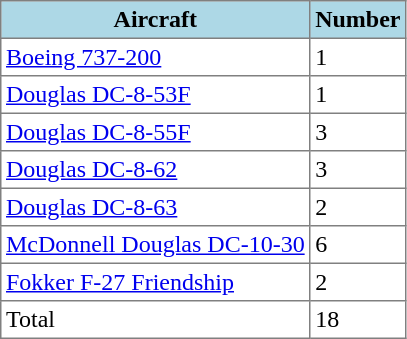<table class="toccolours" border="1" cellpadding="3" style="border-collapse:collapse">
<tr style="background:lightblue;">
<th>Aircraft</th>
<th>Number</th>
</tr>
<tr>
<td><a href='#'>Boeing 737-200</a></td>
<td>1</td>
</tr>
<tr>
<td><a href='#'>Douglas DC-8-53F</a></td>
<td>1</td>
</tr>
<tr>
<td><a href='#'>Douglas DC-8-55F</a></td>
<td>3</td>
</tr>
<tr>
<td><a href='#'>Douglas DC-8-62</a></td>
<td>3</td>
</tr>
<tr>
<td><a href='#'>Douglas DC-8-63</a></td>
<td>2</td>
</tr>
<tr>
<td><a href='#'>McDonnell Douglas DC-10-30</a></td>
<td>6</td>
</tr>
<tr>
<td><a href='#'>Fokker F-27 Friendship</a></td>
<td>2</td>
</tr>
<tr>
<td>Total</td>
<td>18</td>
</tr>
</table>
